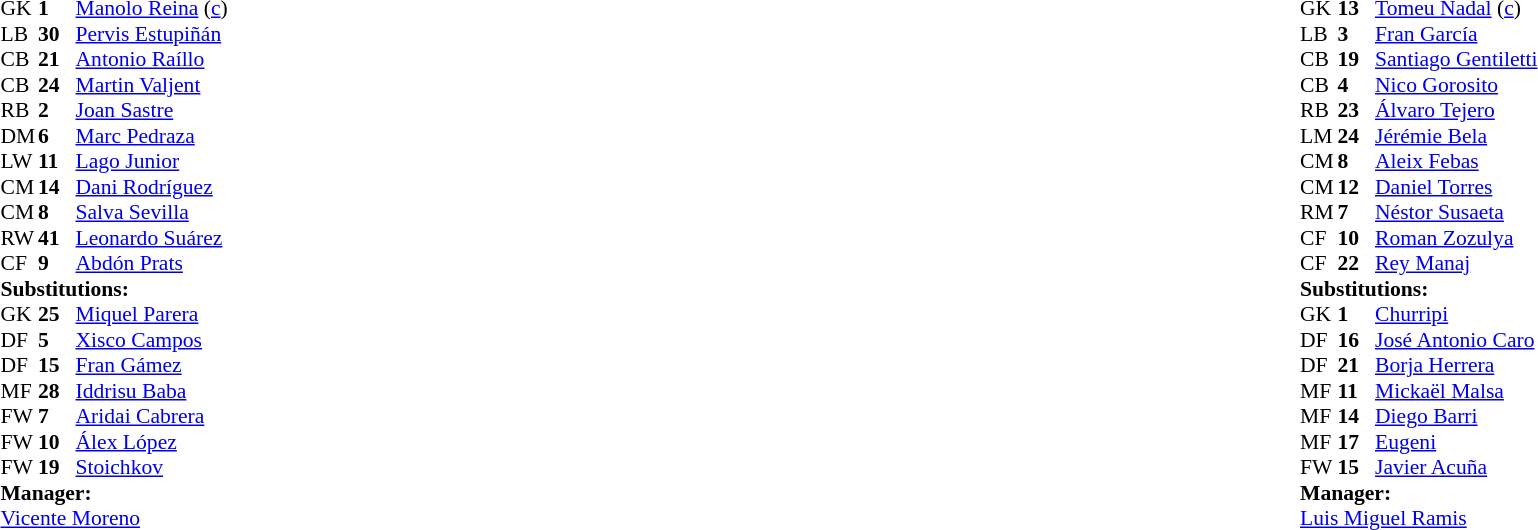<table width="100%">
<tr>
<td valign="top" width="50%"><br><table style="font-size: 90%" cellspacing="0" cellpadding="0">
<tr>
<th width="25"></th>
<th width="25"></th>
</tr>
<tr>
<td>GK</td>
<td><strong>1</strong></td>
<td> <a href='#'>Manolo Reina</a> (<a href='#'>c</a>)</td>
</tr>
<tr>
<td>LB</td>
<td><strong>30</strong></td>
<td> <a href='#'>Pervis Estupiñán</a></td>
</tr>
<tr>
<td>CB</td>
<td><strong>21</strong></td>
<td> <a href='#'>Antonio Raíllo</a></td>
</tr>
<tr>
<td>CB</td>
<td><strong>24</strong></td>
<td> <a href='#'>Martin Valjent</a></td>
</tr>
<tr>
<td>RB</td>
<td><strong>2</strong></td>
<td> <a href='#'>Joan Sastre</a></td>
</tr>
<tr>
<td>DM</td>
<td><strong>6</strong></td>
<td> <a href='#'>Marc Pedraza</a></td>
</tr>
<tr>
<td>LW</td>
<td><strong>11</strong></td>
<td> <a href='#'>Lago Junior</a></td>
</tr>
<tr>
<td>CM</td>
<td><strong>14</strong></td>
<td> <a href='#'>Dani Rodríguez</a></td>
<td></td>
</tr>
<tr>
<td>CM</td>
<td><strong>8</strong></td>
<td> <a href='#'>Salva Sevilla</a></td>
<td></td>
<td></td>
</tr>
<tr>
<td>RW</td>
<td><strong>41</strong></td>
<td> <a href='#'>Leonardo Suárez</a></td>
<td></td>
<td></td>
</tr>
<tr>
<td>CF</td>
<td><strong>9</strong></td>
<td> <a href='#'>Abdón Prats</a></td>
<td></td>
<td></td>
</tr>
<tr>
<td colspan=3><strong>Substitutions:</strong></td>
</tr>
<tr>
<td>GK</td>
<td><strong>25</strong></td>
<td> <a href='#'>Miquel Parera</a></td>
</tr>
<tr>
<td>DF</td>
<td><strong>5</strong></td>
<td> <a href='#'>Xisco Campos</a></td>
</tr>
<tr>
<td>DF</td>
<td><strong>15</strong></td>
<td> <a href='#'>Fran Gámez</a></td>
</tr>
<tr>
<td>MF</td>
<td><strong>28</strong></td>
<td> <a href='#'>Iddrisu Baba</a></td>
<td></td>
<td></td>
</tr>
<tr>
<td>FW</td>
<td><strong>7</strong></td>
<td> <a href='#'>Aridai Cabrera</a></td>
<td></td>
<td></td>
</tr>
<tr>
<td>FW</td>
<td><strong>10</strong></td>
<td> <a href='#'>Álex López</a></td>
<td></td>
<td></td>
</tr>
<tr>
<td>FW</td>
<td><strong>19</strong></td>
<td> <a href='#'>Stoichkov</a></td>
</tr>
<tr>
<td colspan=3><strong>Manager:</strong></td>
</tr>
<tr>
<td colspan=3> <a href='#'>Vicente Moreno</a></td>
</tr>
</table>
</td>
<td valign="top"></td>
<td valign="top" width="50%"><br><table style="font-size: 90%" cellspacing="0" cellpadding="0" align="center">
<tr>
<th width=25></th>
<th width=25></th>
</tr>
<tr>
<td>GK</td>
<td><strong>13</strong></td>
<td> <a href='#'>Tomeu Nadal</a> (<a href='#'>c</a>)</td>
</tr>
<tr>
<td>LB</td>
<td><strong>3</strong></td>
<td> <a href='#'>Fran García</a></td>
</tr>
<tr>
<td>CB</td>
<td><strong>19</strong></td>
<td> <a href='#'>Santiago Gentiletti</a></td>
</tr>
<tr>
<td>CB</td>
<td><strong>4</strong></td>
<td> <a href='#'>Nico Gorosito</a></td>
<td></td>
</tr>
<tr>
<td>RB</td>
<td><strong>23</strong></td>
<td> <a href='#'>Álvaro Tejero</a></td>
</tr>
<tr>
<td>LM</td>
<td><strong>24</strong></td>
<td> <a href='#'>Jérémie Bela</a></td>
</tr>
<tr>
<td>CM</td>
<td><strong>8</strong></td>
<td> <a href='#'>Aleix Febas</a></td>
</tr>
<tr>
<td>CM</td>
<td><strong>12</strong></td>
<td> <a href='#'>Daniel Torres</a></td>
<td></td>
</tr>
<tr>
<td>RM</td>
<td><strong>7</strong></td>
<td> <a href='#'>Néstor Susaeta</a></td>
<td></td>
<td></td>
</tr>
<tr>
<td>CF</td>
<td><strong>10</strong></td>
<td> <a href='#'>Roman Zozulya</a></td>
</tr>
<tr>
<td>CF</td>
<td><strong>22</strong></td>
<td> <a href='#'>Rey Manaj</a></td>
<td></td>
<td></td>
</tr>
<tr>
<td colspan=3><strong>Substitutions:</strong></td>
</tr>
<tr>
<td>GK</td>
<td><strong>1</strong></td>
<td> <a href='#'>Churripi</a></td>
</tr>
<tr>
<td>DF</td>
<td><strong>16</strong></td>
<td> <a href='#'>José Antonio Caro</a></td>
</tr>
<tr>
<td>DF</td>
<td><strong>21</strong></td>
<td> <a href='#'>Borja Herrera</a></td>
</tr>
<tr>
<td>MF</td>
<td><strong>11</strong></td>
<td> <a href='#'>Mickaël Malsa</a></td>
<td></td>
<td></td>
</tr>
<tr>
<td>MF</td>
<td><strong>14</strong></td>
<td> <a href='#'>Diego Barri</a></td>
</tr>
<tr>
<td>MF</td>
<td><strong>17</strong></td>
<td> <a href='#'>Eugeni</a></td>
<td></td>
<td></td>
</tr>
<tr>
<td>FW</td>
<td><strong>15</strong></td>
<td> <a href='#'>Javier Acuña</a></td>
<td></td>
<td> </td>
</tr>
<tr>
<td colspan=3><strong>Manager:</strong></td>
</tr>
<tr>
<td colspan=3> <a href='#'>Luis Miguel Ramis</a></td>
</tr>
</table>
</td>
</tr>
</table>
